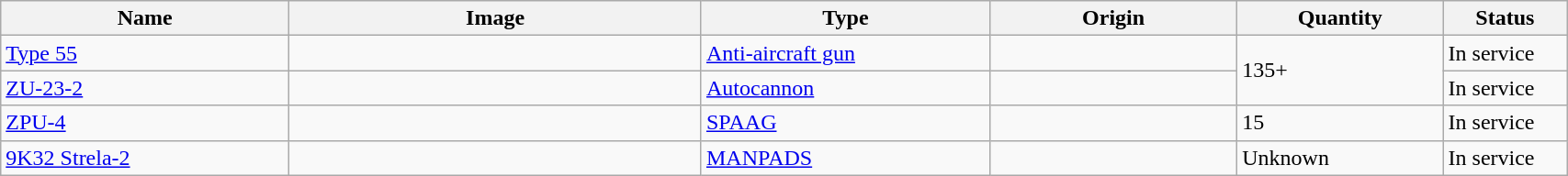<table class="wikitable" style="width:90%;">
<tr>
<th width=14%>Name</th>
<th width=20%>Image</th>
<th width=14%>Type</th>
<th width=12%>Origin</th>
<th width=10%>Quantity</th>
<th width=06%>Status</th>
</tr>
<tr>
<td><a href='#'>Type 55</a></td>
<td></td>
<td><a href='#'>Anti-aircraft gun</a></td>
<td><br></td>
<td rowspan="2">135+</td>
<td>In service</td>
</tr>
<tr>
<td><a href='#'>ZU-23-2</a></td>
<td></td>
<td><a href='#'>Autocannon</a></td>
<td></td>
<td>In service</td>
</tr>
<tr>
<td><a href='#'>ZPU-4</a></td>
<td></td>
<td><a href='#'>SPAAG</a></td>
<td></td>
<td>15</td>
<td>In service</td>
</tr>
<tr>
<td><a href='#'>9K32 Strela-2</a></td>
<td></td>
<td><a href='#'>MANPADS</a></td>
<td></td>
<td>Unknown</td>
<td>In service</td>
</tr>
</table>
